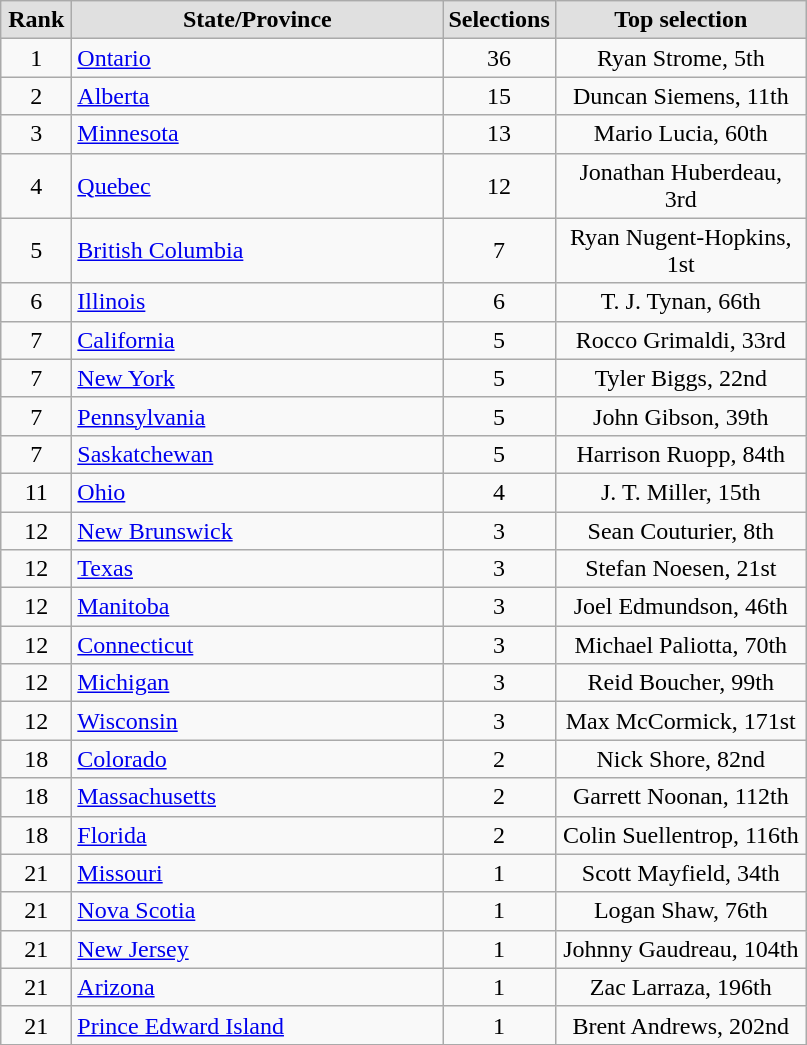<table class="wikitable" style="text-align: center">
<tr>
<th style="background:#e0e0e0; width:2.5em;">Rank</th>
<th style="background:#e0e0e0; width:15em;">State/Province</th>
<th style="background:#e0e0e0; width:4em;">Selections</th>
<th style="background:#e0e0e0; width:10em;">Top selection</th>
</tr>
<tr>
<td>1</td>
<td style="text-align:left;"> <a href='#'>Ontario</a></td>
<td>36</td>
<td>Ryan Strome, 5th</td>
</tr>
<tr>
<td>2</td>
<td style="text-align:left;"> <a href='#'>Alberta</a></td>
<td>15</td>
<td>Duncan Siemens, 11th</td>
</tr>
<tr>
<td>3</td>
<td style="text-align:left;"> <a href='#'>Minnesota</a></td>
<td>13</td>
<td>Mario Lucia, 60th</td>
</tr>
<tr>
<td>4</td>
<td style="text-align:left;"> <a href='#'>Quebec</a></td>
<td>12</td>
<td>Jonathan Huberdeau, 3rd</td>
</tr>
<tr>
<td>5</td>
<td style="text-align:left;"> <a href='#'>British Columbia</a></td>
<td>7</td>
<td>Ryan Nugent-Hopkins, 1st</td>
</tr>
<tr>
<td>6</td>
<td style="text-align:left;"> <a href='#'>Illinois</a></td>
<td>6</td>
<td>T. J. Tynan, 66th</td>
</tr>
<tr>
<td>7</td>
<td style="text-align:left;"> <a href='#'>California</a></td>
<td>5</td>
<td>Rocco Grimaldi, 33rd</td>
</tr>
<tr>
<td>7</td>
<td style="text-align:left;"> <a href='#'>New York</a></td>
<td>5</td>
<td>Tyler Biggs, 22nd</td>
</tr>
<tr>
<td>7</td>
<td style="text-align:left;"> <a href='#'>Pennsylvania</a></td>
<td>5</td>
<td>John Gibson, 39th</td>
</tr>
<tr>
<td>7</td>
<td style="text-align:left;"> <a href='#'>Saskatchewan</a></td>
<td>5</td>
<td>Harrison Ruopp, 84th</td>
</tr>
<tr>
<td>11</td>
<td style="text-align:left;"> <a href='#'>Ohio</a></td>
<td>4</td>
<td>J. T. Miller, 15th</td>
</tr>
<tr>
<td>12</td>
<td style="text-align:left;"> <a href='#'>New Brunswick</a></td>
<td>3</td>
<td>Sean Couturier, 8th</td>
</tr>
<tr>
<td>12</td>
<td style="text-align:left;"> <a href='#'>Texas</a></td>
<td>3</td>
<td>Stefan Noesen, 21st</td>
</tr>
<tr>
<td>12</td>
<td style="text-align:left;"> <a href='#'>Manitoba</a></td>
<td>3</td>
<td>Joel Edmundson, 46th</td>
</tr>
<tr>
<td>12</td>
<td style="text-align:left;"> <a href='#'>Connecticut</a></td>
<td>3</td>
<td>Michael Paliotta, 70th</td>
</tr>
<tr>
<td>12</td>
<td style="text-align:left;"> <a href='#'>Michigan</a></td>
<td>3</td>
<td>Reid Boucher, 99th</td>
</tr>
<tr>
<td>12</td>
<td style="text-align:left;"> <a href='#'>Wisconsin</a></td>
<td>3</td>
<td>Max McCormick, 171st</td>
</tr>
<tr>
<td>18</td>
<td style="text-align:left;"> <a href='#'>Colorado</a></td>
<td>2</td>
<td>Nick Shore, 82nd</td>
</tr>
<tr>
<td>18</td>
<td style="text-align:left;"> <a href='#'>Massachusetts</a></td>
<td>2</td>
<td>Garrett Noonan, 112th</td>
</tr>
<tr>
<td>18</td>
<td style="text-align:left;"> <a href='#'>Florida</a></td>
<td>2</td>
<td>Colin Suellentrop, 116th</td>
</tr>
<tr>
<td>21</td>
<td style="text-align:left;"> <a href='#'>Missouri</a></td>
<td>1</td>
<td>Scott Mayfield, 34th</td>
</tr>
<tr>
<td>21</td>
<td style="text-align:left;"> <a href='#'>Nova Scotia</a></td>
<td>1</td>
<td>Logan Shaw, 76th</td>
</tr>
<tr>
<td>21</td>
<td style="text-align:left;"> <a href='#'>New Jersey</a></td>
<td>1</td>
<td>Johnny Gaudreau, 104th</td>
</tr>
<tr>
<td>21</td>
<td style="text-align:left;"> <a href='#'>Arizona</a></td>
<td>1</td>
<td>Zac Larraza, 196th</td>
</tr>
<tr>
<td>21</td>
<td style="text-align:left;"> <a href='#'>Prince Edward Island</a></td>
<td>1</td>
<td>Brent Andrews, 202nd</td>
</tr>
<tr>
</tr>
</table>
